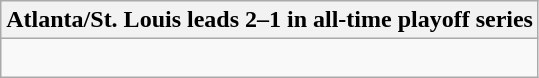<table class="wikitable collapsible collapsed">
<tr>
<th>Atlanta/St. Louis leads 2–1 in all-time playoff series</th>
</tr>
<tr>
<td><br>

</td>
</tr>
</table>
